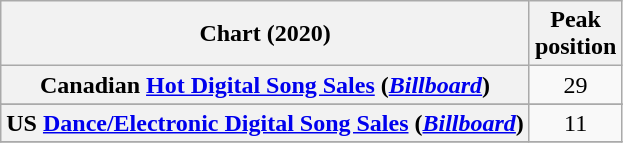<table class="wikitable plainrowheaders" style="text-align:center">
<tr>
<th scope="col">Chart (2020)</th>
<th scope="col">Peak<br>position</th>
</tr>
<tr>
<th scope="row">Canadian <a href='#'>Hot Digital Song Sales</a> (<a href='#'><em>Billboard</em></a>)</th>
<td>29</td>
</tr>
<tr>
</tr>
<tr>
<th scope="row">US <a href='#'>Dance/Electronic Digital Song Sales</a> (<em><a href='#'>Billboard</a></em>)</th>
<td style="text-align:center;">11</td>
</tr>
<tr>
</tr>
</table>
